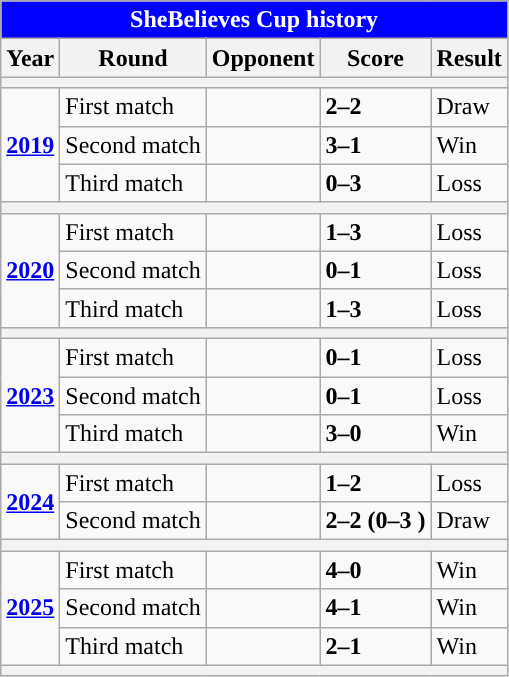<table class="wikitable collapsible ">
<tr>
<th colspan="5"style="background:blue;color:white">SheBelieves Cup history</th>
</tr>
<tr>
<th>Year</th>
<th>Round</th>
<th>Opponent</th>
<th>Score</th>
<th>Result</th>
</tr>
<tr>
<th colspan="5"></th>
</tr>
<tr>
<td rowspan="3"><strong><a href='#'>2019</a></strong></td>
<td>First match</td>
<td align=left></td>
<td><strong>2–2</strong></td>
<td>Draw</td>
</tr>
<tr>
<td>Second match</td>
<td align=left></td>
<td><strong>3–1</strong></td>
<td>Win</td>
</tr>
<tr style=bgcolor=#c96>
<td>Third match</td>
<td align=left></td>
<td><strong>0–3</strong></td>
<td>Loss</td>
</tr>
<tr>
<th colspan="5"></th>
</tr>
<tr>
<td rowspan="3"><strong><a href='#'>2020</a></strong></td>
<td>First match</td>
<td align=left></td>
<td><strong>1–3</strong></td>
<td>Loss</td>
</tr>
<tr>
<td>Second match</td>
<td align=left></td>
<td><strong>0–1</strong></td>
<td>Loss</td>
</tr>
<tr>
<td>Third match</td>
<td align=left></td>
<td><strong>1–3</strong></td>
<td>Loss</td>
</tr>
<tr>
<th colspan="5"></th>
</tr>
<tr>
<td rowspan="3"><strong><a href='#'>2023</a></strong></td>
<td>First match</td>
<td align=left></td>
<td><strong>0–1</strong></td>
<td>Loss</td>
</tr>
<tr>
<td>Second match</td>
<td align=left></td>
<td><strong>0–1</strong></td>
<td>Loss</td>
</tr>
<tr>
<td>Third match</td>
<td align=left></td>
<td><strong>3–0</strong></td>
<td>Win</td>
</tr>
<tr>
<th colspan="5"></th>
</tr>
<tr>
<td rowspan="2"><strong><a href='#'>2024</a></strong></td>
<td>First match</td>
<td align=left></td>
<td><strong>1–2</strong></td>
<td>Loss</td>
</tr>
<tr>
<td>Second match</td>
<td align=left></td>
<td><strong>2–2 (0–3 )</strong></td>
<td>Draw</td>
</tr>
<tr>
<th colspan="5"></th>
</tr>
<tr>
<td rowspan="3"><strong><a href='#'>2025</a></strong></td>
<td>First match</td>
<td align=left></td>
<td><strong>4–0</strong></td>
<td>Win</td>
</tr>
<tr>
<td>Second match</td>
<td align=left></td>
<td><strong>4–1</strong></td>
<td>Win</td>
</tr>
<tr>
<td>Third match</td>
<td align=left></td>
<td><strong>2–1</strong></td>
<td>Win</td>
</tr>
<tr>
<th colspan="5"></th>
</tr>
</table>
